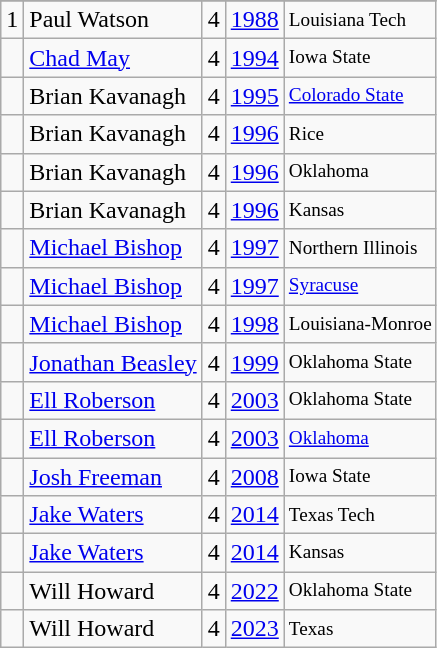<table class="wikitable">
<tr>
</tr>
<tr>
<td>1</td>
<td>Paul Watson</td>
<td>4</td>
<td><a href='#'>1988</a></td>
<td style="font-size:80%;">Louisiana Tech</td>
</tr>
<tr>
<td></td>
<td><a href='#'>Chad May</a></td>
<td>4</td>
<td><a href='#'>1994</a></td>
<td style="font-size:80%;">Iowa State</td>
</tr>
<tr>
<td></td>
<td>Brian Kavanagh</td>
<td>4</td>
<td><a href='#'>1995</a></td>
<td style="font-size:80%;"><a href='#'>Colorado State</a></td>
</tr>
<tr>
<td></td>
<td>Brian Kavanagh</td>
<td>4</td>
<td><a href='#'>1996</a></td>
<td style="font-size:80%;">Rice</td>
</tr>
<tr>
<td></td>
<td>Brian Kavanagh</td>
<td>4</td>
<td><a href='#'>1996</a></td>
<td style="font-size:80%;">Oklahoma</td>
</tr>
<tr>
<td></td>
<td>Brian Kavanagh</td>
<td>4</td>
<td><a href='#'>1996</a></td>
<td style="font-size:80%;">Kansas</td>
</tr>
<tr>
<td></td>
<td><a href='#'>Michael Bishop</a></td>
<td>4</td>
<td><a href='#'>1997</a></td>
<td style="font-size:80%;">Northern Illinois</td>
</tr>
<tr>
<td></td>
<td><a href='#'>Michael Bishop</a></td>
<td>4</td>
<td><a href='#'>1997</a></td>
<td style="font-size:80%;"><a href='#'>Syracuse</a></td>
</tr>
<tr>
<td></td>
<td><a href='#'>Michael Bishop</a></td>
<td>4</td>
<td><a href='#'>1998</a></td>
<td style="font-size:80%;">Louisiana-Monroe</td>
</tr>
<tr>
<td></td>
<td><a href='#'>Jonathan Beasley</a></td>
<td>4</td>
<td><a href='#'>1999</a></td>
<td style="font-size:80%;">Oklahoma State</td>
</tr>
<tr>
<td></td>
<td><a href='#'>Ell Roberson</a></td>
<td>4</td>
<td><a href='#'>2003</a></td>
<td style="font-size:80%;">Oklahoma State</td>
</tr>
<tr>
<td></td>
<td><a href='#'>Ell Roberson</a></td>
<td>4</td>
<td><a href='#'>2003</a></td>
<td style="font-size:80%;"><a href='#'>Oklahoma</a></td>
</tr>
<tr>
<td></td>
<td><a href='#'>Josh Freeman</a></td>
<td>4</td>
<td><a href='#'>2008</a></td>
<td style="font-size:80%;">Iowa State</td>
</tr>
<tr>
<td></td>
<td><a href='#'>Jake Waters</a></td>
<td>4</td>
<td><a href='#'>2014</a></td>
<td style="font-size:80%;">Texas Tech</td>
</tr>
<tr>
<td></td>
<td><a href='#'>Jake Waters</a></td>
<td>4</td>
<td><a href='#'>2014</a></td>
<td style="font-size:80%;">Kansas</td>
</tr>
<tr>
<td></td>
<td>Will Howard</td>
<td>4</td>
<td><a href='#'>2022</a></td>
<td style="font-size:80%;">Oklahoma State</td>
</tr>
<tr>
<td></td>
<td>Will Howard</td>
<td>4</td>
<td><a href='#'>2023</a></td>
<td style="font-size:80%;">Texas</td>
</tr>
</table>
